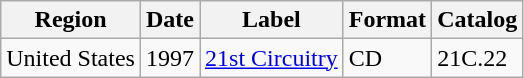<table class="wikitable">
<tr>
<th>Region</th>
<th>Date</th>
<th>Label</th>
<th>Format</th>
<th>Catalog</th>
</tr>
<tr>
<td>United States</td>
<td>1997</td>
<td><a href='#'>21st Circuitry</a></td>
<td>CD</td>
<td>21C.22</td>
</tr>
</table>
